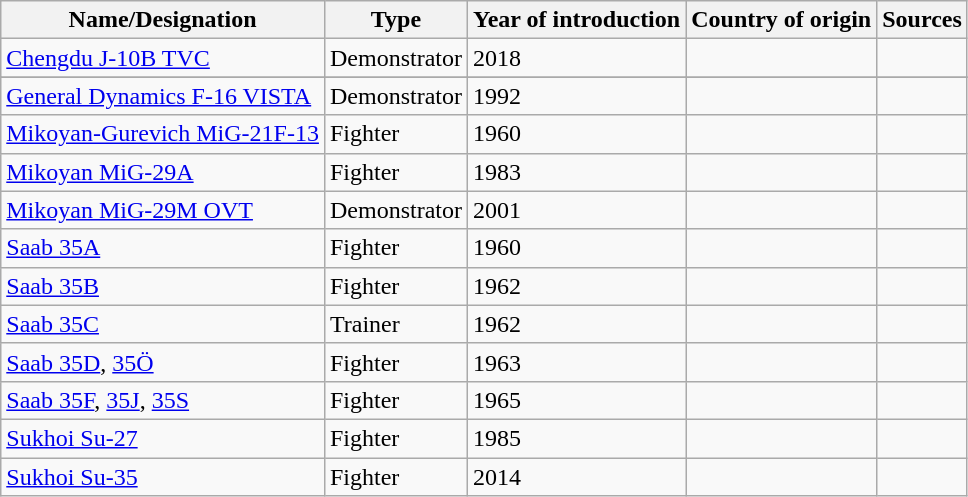<table class="wikitable sortable">
<tr>
<th>Name/Designation</th>
<th>Type</th>
<th>Year of introduction</th>
<th>Country of origin</th>
<th>Sources</th>
</tr>
<tr>
<td><a href='#'>Chengdu J-10B TVC</a></td>
<td>Demonstrator</td>
<td>2018</td>
<td></td>
<td></td>
</tr>
<tr>
</tr>
<tr>
<td><a href='#'>General Dynamics F-16 VISTA</a></td>
<td>Demonstrator</td>
<td>1992</td>
<td></td>
<td></td>
</tr>
<tr>
<td><a href='#'>Mikoyan-Gurevich MiG-21F-13</a></td>
<td>Fighter</td>
<td>1960</td>
<td></td>
<td></td>
</tr>
<tr>
<td><a href='#'>Mikoyan MiG-29A</a></td>
<td>Fighter</td>
<td>1983</td>
<td></td>
<td></td>
</tr>
<tr>
<td><a href='#'>Mikoyan MiG-29M OVT</a></td>
<td>Demonstrator</td>
<td>2001</td>
<td></td>
<td></td>
</tr>
<tr>
<td><a href='#'>Saab 35A</a></td>
<td>Fighter</td>
<td>1960</td>
<td></td>
<td></td>
</tr>
<tr>
<td><a href='#'>Saab 35B</a></td>
<td>Fighter</td>
<td>1962</td>
<td></td>
<td></td>
</tr>
<tr>
<td><a href='#'>Saab 35C</a></td>
<td>Trainer</td>
<td>1962</td>
<td></td>
<td></td>
</tr>
<tr>
<td><a href='#'>Saab 35D</a>, <a href='#'>35Ö</a></td>
<td>Fighter</td>
<td>1963</td>
<td></td>
<td></td>
</tr>
<tr>
<td><a href='#'>Saab 35F</a>, <a href='#'>35J</a>, <a href='#'>35S</a></td>
<td>Fighter</td>
<td>1965</td>
<td></td>
<td></td>
</tr>
<tr>
<td><a href='#'>Sukhoi Su-27</a></td>
<td>Fighter</td>
<td>1985</td>
<td></td>
<td></td>
</tr>
<tr>
<td><a href='#'>Sukhoi Su-35</a></td>
<td>Fighter</td>
<td>2014</td>
<td></td>
<td></td>
</tr>
</table>
